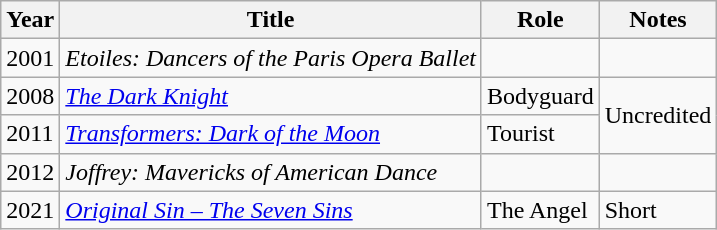<table class="wikitable sortable">
<tr>
<th>Year</th>
<th>Title</th>
<th>Role</th>
<th>Notes</th>
</tr>
<tr>
<td>2001</td>
<td><em>Etoiles: Dancers of the Paris Opera Ballet</em></td>
<td></td>
<td></td>
</tr>
<tr>
<td>2008</td>
<td><em><a href='#'>The Dark Knight</a></em></td>
<td>Bodyguard</td>
<td rowspan="2">Uncredited</td>
</tr>
<tr>
<td>2011</td>
<td><em><a href='#'>Transformers: Dark of the Moon</a></em></td>
<td>Tourist</td>
</tr>
<tr>
<td>2012</td>
<td><em>Joffrey: Mavericks of American Dance</em></td>
<td></td>
<td></td>
</tr>
<tr>
<td>2021</td>
<td><em><a href='#'>Original Sin – The Seven Sins</a></em></td>
<td>The Angel</td>
<td>Short</td>
</tr>
</table>
